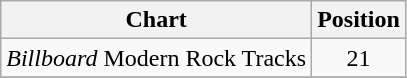<table class="wikitable">
<tr>
<th>Chart</th>
<th>Position</th>
</tr>
<tr>
<td><em>Billboard</em> Modern Rock Tracks</td>
<td align="center">21</td>
</tr>
<tr>
</tr>
</table>
